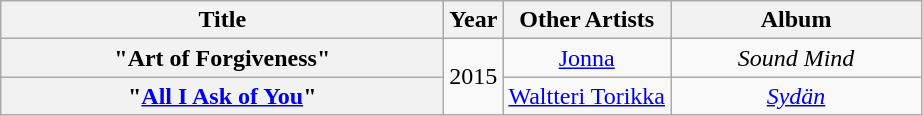<table class="wikitable plainrowheaders" style="text-align:center;">
<tr>
<th scope="col" style="width:18em;">Title</th>
<th scope="col" style="width:1em;">Year</th>
<th scope="col">Other Artists</th>
<th scope="col" style="width:10em;">Album</th>
</tr>
<tr>
<th scope="row">"Art of Forgiveness"</th>
<td rowspan=2>2015</td>
<td><a href='#'>Jonna</a></td>
<td><em>Sound Mind</em></td>
</tr>
<tr>
<th scope="row">"<a href='#'>All I Ask of You</a>"</th>
<td><a href='#'>Waltteri Torikka</a></td>
<td><em><a href='#'>Sydän</a></em></td>
</tr>
</table>
